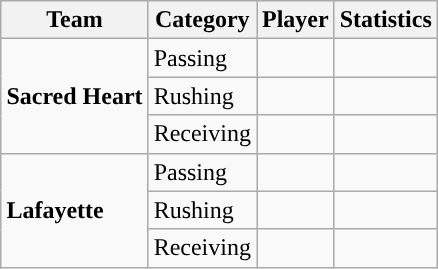<table class="wikitable" style="float: right;">
<tr>
<th>Team</th>
<th>Category</th>
<th>Player</th>
<th>Statistics</th>
</tr>
<tr>
<td rowspan=3><strong>Sacred Heart</strong></td>
<td>Passing</td>
<td></td>
<td></td>
</tr>
<tr>
<td>Rushing</td>
<td></td>
<td></td>
</tr>
<tr>
<td>Receiving</td>
<td></td>
<td></td>
</tr>
<tr>
<td rowspan=3><strong>Lafayette</strong></td>
<td>Passing</td>
<td></td>
<td></td>
</tr>
<tr>
<td>Rushing</td>
<td></td>
<td></td>
</tr>
<tr>
<td>Receiving</td>
<td></td>
<td></td>
</tr>
</table>
